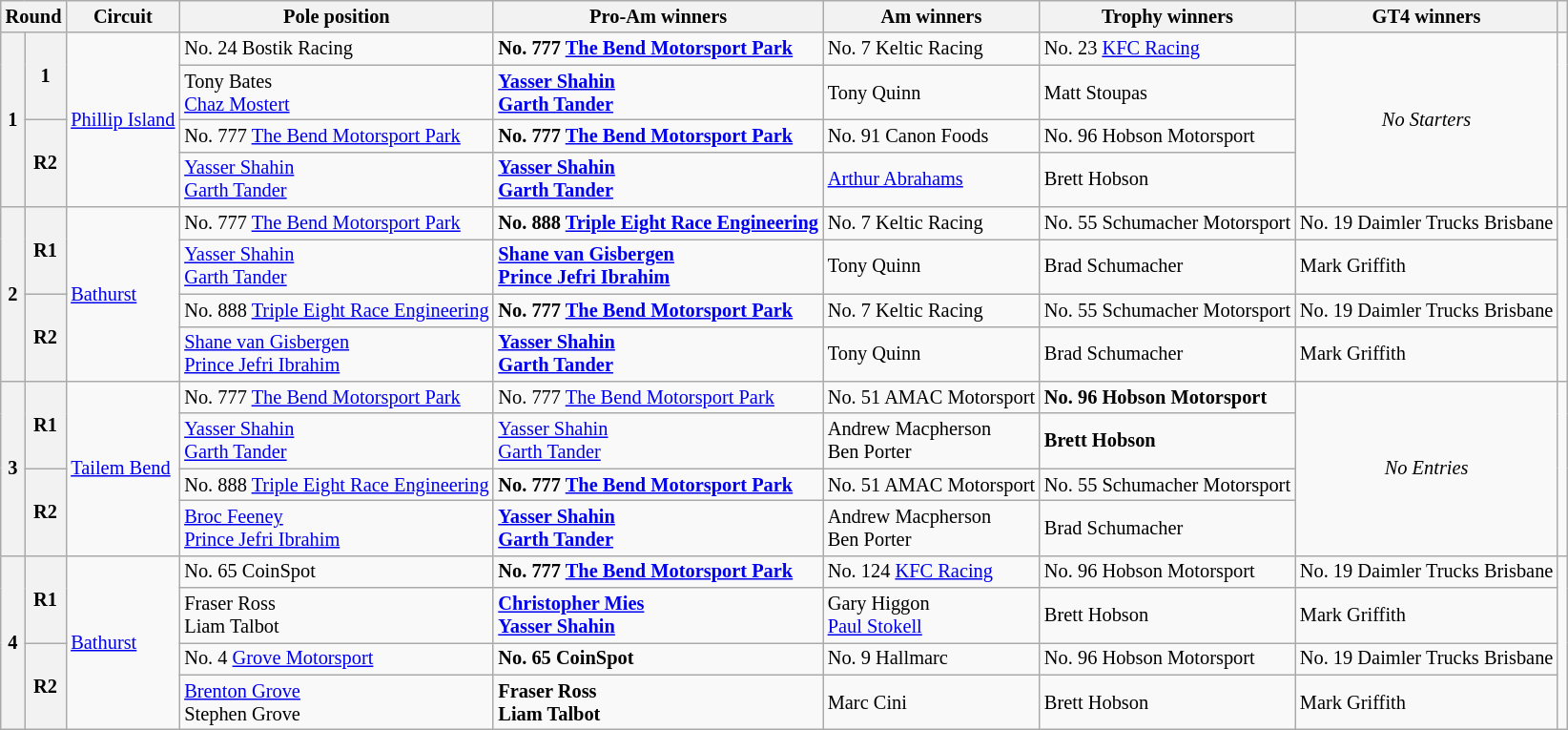<table class="wikitable" style="font-size:85%;">
<tr>
<th colspan=2>Round</th>
<th>Circuit</th>
<th>Pole position</th>
<th>Pro-Am winners</th>
<th>Am winners</th>
<th>Trophy winners</th>
<th>GT4 winners</th>
<th></th>
</tr>
<tr>
<th rowspan=4>1</th>
<th rowspan=2>1</th>
<td rowspan=4> <a href='#'>Phillip Island</a></td>
<td> No. 24 Bostik Racing</td>
<td><strong> No. 777 <a href='#'>The Bend Motorsport Park</a></strong></td>
<td> No. 7 Keltic Racing</td>
<td> No. 23 <a href='#'>KFC Racing</a></td>
<td rowspan=4 align=center><em>No Starters</em></td>
<td rowspan=4 align=center></td>
</tr>
<tr>
<td> Tony Bates<br> <a href='#'>Chaz Mostert</a></td>
<td><strong> <a href='#'>Yasser Shahin</a><br> <a href='#'>Garth Tander</a></strong></td>
<td> Tony Quinn</td>
<td> Matt Stoupas</td>
</tr>
<tr>
<th rowspan=2>R2</th>
<td> No. 777 <a href='#'>The Bend Motorsport Park</a></td>
<td><strong> No. 777 <a href='#'>The Bend Motorsport Park</a></strong></td>
<td> No. 91 Canon Foods</td>
<td> No. 96 Hobson Motorsport</td>
</tr>
<tr>
<td> <a href='#'>Yasser Shahin</a><br> <a href='#'>Garth Tander</a></td>
<td><strong> <a href='#'>Yasser Shahin</a><br> <a href='#'>Garth Tander</a></strong></td>
<td> <a href='#'>Arthur Abrahams</a></td>
<td> Brett Hobson</td>
</tr>
<tr>
<th rowspan=4>2</th>
<th rowspan=2>R1</th>
<td rowspan=4> <a href='#'>Bathurst</a></td>
<td> No. 777 <a href='#'>The Bend Motorsport Park</a></td>
<td><strong> No. 888 <a href='#'>Triple Eight Race Engineering</a></strong></td>
<td> No. 7 Keltic Racing</td>
<td> No. 55 Schumacher Motorsport</td>
<td> No. 19 Daimler Trucks Brisbane</td>
<td rowspan=4 align=center></td>
</tr>
<tr>
<td> <a href='#'>Yasser Shahin</a><br> <a href='#'>Garth Tander</a></td>
<td><strong> <a href='#'>Shane van Gisbergen</a><br> <a href='#'>Prince Jefri Ibrahim</a></strong></td>
<td> Tony Quinn</td>
<td> Brad Schumacher</td>
<td> Mark Griffith</td>
</tr>
<tr>
<th rowspan=2>R2</th>
<td> No. 888 <a href='#'>Triple Eight Race Engineering</a></td>
<td><strong> No. 777 <a href='#'>The Bend Motorsport Park</a></strong></td>
<td> No. 7 Keltic Racing</td>
<td> No. 55 Schumacher Motorsport</td>
<td> No. 19 Daimler Trucks Brisbane</td>
</tr>
<tr>
<td> <a href='#'>Shane van Gisbergen</a><br> <a href='#'>Prince Jefri Ibrahim</a></td>
<td><strong> <a href='#'>Yasser Shahin</a><br> <a href='#'>Garth Tander</a></strong></td>
<td> Tony Quinn</td>
<td> Brad Schumacher</td>
<td> Mark Griffith</td>
</tr>
<tr>
<th rowspan=4>3</th>
<th rowspan=2>R1</th>
<td rowspan=4> <a href='#'>Tailem Bend</a></td>
<td> No. 777 <a href='#'>The Bend Motorsport Park</a></td>
<td> No. 777 <a href='#'>The Bend Motorsport Park</a></td>
<td> No. 51 AMAC Motorsport</td>
<td><strong> No. 96 Hobson Motorsport</strong></td>
<td rowspan=4 align=center><em>No Entries</em></td>
<td rowspan=4 align=center></td>
</tr>
<tr>
<td> <a href='#'>Yasser Shahin</a><br> <a href='#'>Garth Tander</a></td>
<td> <a href='#'>Yasser Shahin</a><br> <a href='#'>Garth Tander</a></td>
<td> Andrew Macpherson<br> Ben Porter</td>
<td><strong> Brett Hobson</strong></td>
</tr>
<tr>
<th rowspan=2>R2</th>
<td> No. 888 <a href='#'>Triple Eight Race Engineering</a></td>
<td><strong> No. 777 <a href='#'>The Bend Motorsport Park</a></strong></td>
<td> No. 51 AMAC Motorsport</td>
<td> No. 55 Schumacher Motorsport</td>
</tr>
<tr>
<td> <a href='#'>Broc Feeney</a><br> <a href='#'>Prince Jefri Ibrahim</a></td>
<td><strong> <a href='#'>Yasser Shahin</a><br> <a href='#'>Garth Tander</a></strong></td>
<td> Andrew Macpherson<br> Ben Porter</td>
<td> Brad Schumacher</td>
</tr>
<tr>
<th rowspan=4>4</th>
<th rowspan=2>R1</th>
<td rowspan=4> <a href='#'>Bathurst</a></td>
<td> No. 65 CoinSpot</td>
<td><strong> No. 777 <a href='#'>The Bend Motorsport Park</a></strong></td>
<td> No. 124 <a href='#'>KFC Racing</a></td>
<td> No. 96 Hobson Motorsport</td>
<td> No. 19 Daimler Trucks Brisbane</td>
<td rowspan=4 align=center></td>
</tr>
<tr>
<td> Fraser Ross<br> Liam Talbot</td>
<td><strong> <a href='#'>Christopher Mies</a><br> <a href='#'>Yasser Shahin</a></strong></td>
<td> Gary Higgon<br> <a href='#'>Paul Stokell</a></td>
<td> Brett Hobson</td>
<td> Mark Griffith</td>
</tr>
<tr>
<th rowspan=2>R2</th>
<td> No. 4 <a href='#'>Grove Motorsport</a></td>
<td><strong> No. 65 CoinSpot</strong></td>
<td> No. 9 Hallmarc</td>
<td> No. 96 Hobson Motorsport</td>
<td> No. 19 Daimler Trucks Brisbane</td>
</tr>
<tr>
<td> <a href='#'>Brenton Grove</a><br> Stephen Grove</td>
<td><strong> Fraser Ross<br> Liam Talbot</strong></td>
<td> Marc Cini</td>
<td> Brett Hobson</td>
<td> Mark Griffith</td>
</tr>
</table>
